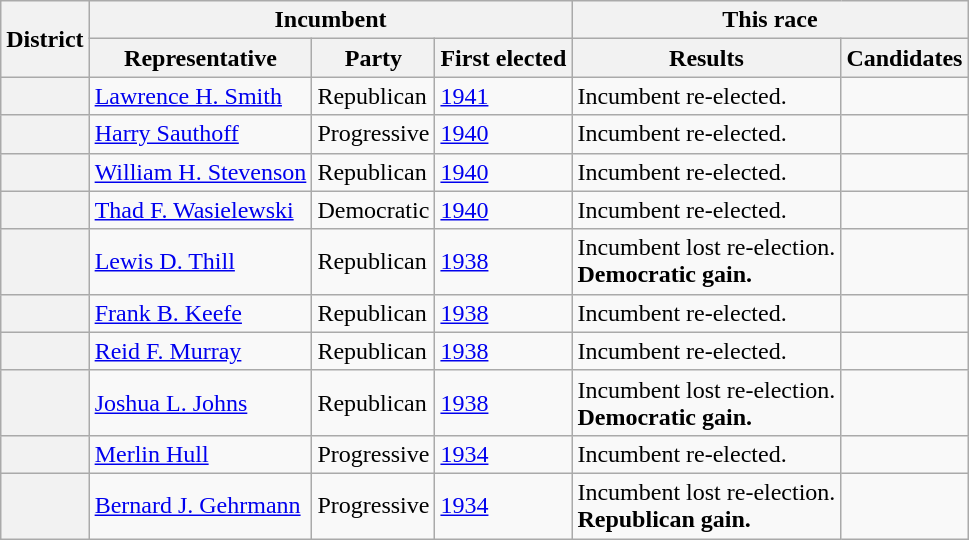<table class=wikitable>
<tr>
<th rowspan=2>District</th>
<th colspan=3>Incumbent</th>
<th colspan=2>This race</th>
</tr>
<tr>
<th>Representative</th>
<th>Party</th>
<th>First elected</th>
<th>Results</th>
<th>Candidates</th>
</tr>
<tr>
<th></th>
<td><a href='#'>Lawrence H. Smith</a></td>
<td>Republican</td>
<td><a href='#'>1941 </a></td>
<td>Incumbent re-elected.</td>
<td nowrap></td>
</tr>
<tr>
<th></th>
<td><a href='#'>Harry Sauthoff</a></td>
<td>Progressive</td>
<td><a href='#'>1940</a></td>
<td>Incumbent re-elected.</td>
<td nowrap></td>
</tr>
<tr>
<th></th>
<td><a href='#'>William H. Stevenson</a></td>
<td>Republican</td>
<td><a href='#'>1940</a></td>
<td>Incumbent re-elected.</td>
<td nowrap></td>
</tr>
<tr>
<th></th>
<td><a href='#'>Thad F. Wasielewski</a></td>
<td>Democratic</td>
<td><a href='#'>1940</a></td>
<td>Incumbent re-elected.</td>
<td nowrap></td>
</tr>
<tr>
<th></th>
<td><a href='#'>Lewis D. Thill</a></td>
<td>Republican</td>
<td><a href='#'>1938</a></td>
<td>Incumbent lost re-election.<br><strong>Democratic gain.</strong></td>
<td nowrap></td>
</tr>
<tr>
<th></th>
<td><a href='#'>Frank B. Keefe</a></td>
<td>Republican</td>
<td><a href='#'>1938</a></td>
<td>Incumbent re-elected.</td>
<td nowrap></td>
</tr>
<tr>
<th></th>
<td><a href='#'>Reid F. Murray</a></td>
<td>Republican</td>
<td><a href='#'>1938</a></td>
<td>Incumbent re-elected.</td>
<td nowrap></td>
</tr>
<tr>
<th></th>
<td><a href='#'>Joshua L. Johns</a></td>
<td>Republican</td>
<td><a href='#'>1938</a></td>
<td>Incumbent lost re-election.<br><strong>Democratic gain.</strong></td>
<td nowrap></td>
</tr>
<tr>
<th></th>
<td><a href='#'>Merlin Hull</a></td>
<td>Progressive</td>
<td><a href='#'>1934</a></td>
<td>Incumbent re-elected.</td>
<td nowrap></td>
</tr>
<tr>
<th></th>
<td><a href='#'>Bernard J. Gehrmann</a></td>
<td>Progressive</td>
<td><a href='#'>1934</a></td>
<td>Incumbent lost re-election.<br><strong>Republican gain.</strong></td>
<td nowrap></td>
</tr>
</table>
